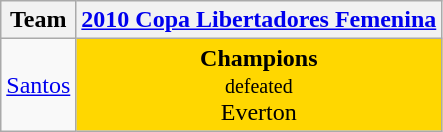<table class="wikitable">
<tr>
<th>Team</th>
<th><a href='#'>2010 Copa Libertadores Femenina</a></th>
</tr>
<tr align="center">
<td><a href='#'>Santos</a></td>
<td align=center bgcolor=gold><strong>Champions</strong><br><small>defeated</small><br> Everton</td>
</tr>
</table>
